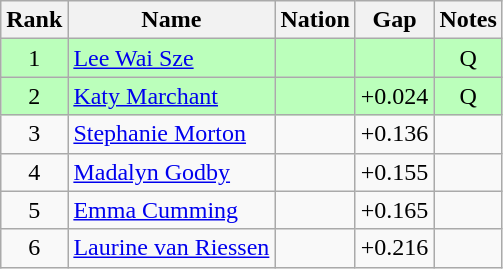<table class="wikitable sortable" style="text-align:center">
<tr>
<th>Rank</th>
<th>Name</th>
<th>Nation</th>
<th>Gap</th>
<th>Notes</th>
</tr>
<tr bgcolor=bbffbb>
<td>1</td>
<td align=left><a href='#'>Lee Wai Sze</a></td>
<td align=left></td>
<td></td>
<td>Q</td>
</tr>
<tr bgcolor=bbffbb>
<td>2</td>
<td align=left><a href='#'>Katy Marchant</a></td>
<td align=left></td>
<td>+0.024</td>
<td>Q</td>
</tr>
<tr>
<td>3</td>
<td align=left><a href='#'>Stephanie Morton</a></td>
<td align=left></td>
<td>+0.136</td>
<td></td>
</tr>
<tr>
<td>4</td>
<td align=left><a href='#'>Madalyn Godby</a></td>
<td align=left></td>
<td>+0.155</td>
<td></td>
</tr>
<tr>
<td>5</td>
<td align=left><a href='#'>Emma Cumming</a></td>
<td align=left></td>
<td>+0.165</td>
<td></td>
</tr>
<tr>
<td>6</td>
<td align=left><a href='#'>Laurine van Riessen</a></td>
<td align=left></td>
<td>+0.216</td>
<td></td>
</tr>
</table>
